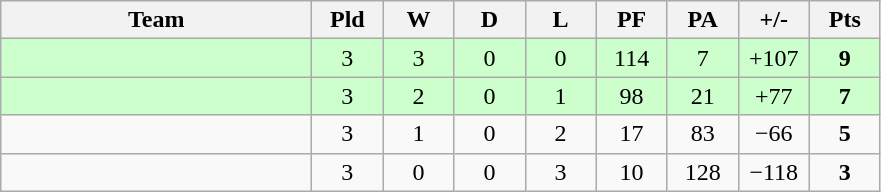<table class="wikitable" style="text-align: center;">
<tr>
<th width="200">Team</th>
<th width="40">Pld</th>
<th width="40">W</th>
<th width="40">D</th>
<th width="40">L</th>
<th width="40">PF</th>
<th width="40">PA</th>
<th width="40">+/-</th>
<th width="40">Pts</th>
</tr>
<tr bgcolor=ccffcc>
<td align=left></td>
<td>3</td>
<td>3</td>
<td>0</td>
<td>0</td>
<td>114</td>
<td>7</td>
<td>+107</td>
<td><strong>9</strong></td>
</tr>
<tr bgcolor=ccffcc>
<td align=left></td>
<td>3</td>
<td>2</td>
<td>0</td>
<td>1</td>
<td>98</td>
<td>21</td>
<td>+77</td>
<td><strong>7</strong></td>
</tr>
<tr>
<td align=left></td>
<td>3</td>
<td>1</td>
<td>0</td>
<td>2</td>
<td>17</td>
<td>83</td>
<td>−66</td>
<td><strong>5</strong></td>
</tr>
<tr>
<td align=left></td>
<td>3</td>
<td>0</td>
<td>0</td>
<td>3</td>
<td>10</td>
<td>128</td>
<td>−118</td>
<td><strong>3</strong></td>
</tr>
</table>
